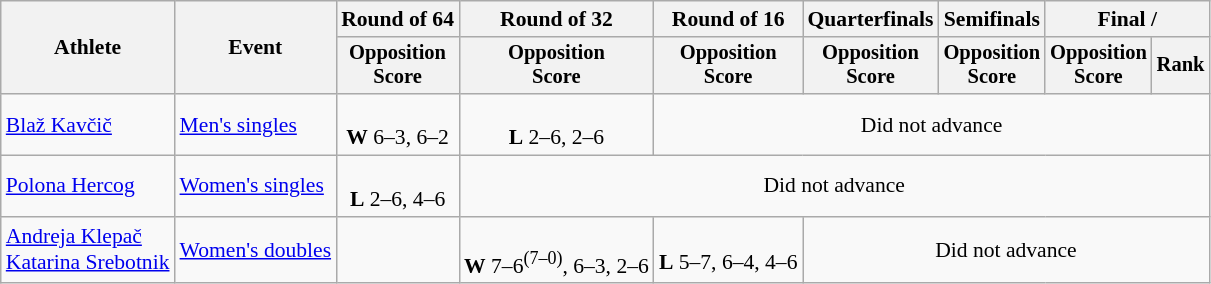<table class=wikitable style="font-size:90%">
<tr>
<th rowspan="2">Athlete</th>
<th rowspan="2">Event</th>
<th>Round of 64</th>
<th>Round of 32</th>
<th>Round of 16</th>
<th>Quarterfinals</th>
<th>Semifinals</th>
<th colspan=2>Final / </th>
</tr>
<tr style="font-size:95%">
<th>Opposition<br>Score</th>
<th>Opposition<br>Score</th>
<th>Opposition<br>Score</th>
<th>Opposition<br>Score</th>
<th>Opposition<br>Score</th>
<th>Opposition<br>Score</th>
<th>Rank</th>
</tr>
<tr align=center>
<td align=left><a href='#'>Blaž Kavčič</a></td>
<td align=left><a href='#'>Men's singles</a></td>
<td><br><strong>W</strong> 6–3, 6–2</td>
<td><br><strong>L</strong> 2–6, 2–6</td>
<td colspan=5>Did not advance</td>
</tr>
<tr align=center>
<td align=left><a href='#'>Polona Hercog</a></td>
<td align=left><a href='#'>Women's singles</a></td>
<td><br> <strong>L</strong> 2–6, 4–6</td>
<td colspan=6>Did not advance</td>
</tr>
<tr align=center>
<td align=left><a href='#'>Andreja Klepač</a><br><a href='#'>Katarina Srebotnik</a></td>
<td align=left><a href='#'>Women's doubles</a></td>
<td></td>
<td><br><strong>W</strong> 7–6<sup>(7–0)</sup>, 6–3, 2–6</td>
<td><br><strong>L</strong> 5–7, 6–4, 4–6</td>
<td colspan=4>Did not advance</td>
</tr>
</table>
